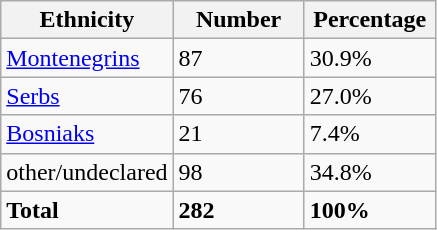<table class="wikitable">
<tr>
<th width="100px">Ethnicity</th>
<th width="80px">Number</th>
<th width="80px">Percentage</th>
</tr>
<tr>
<td><a href='#'>Montenegrins</a></td>
<td>87</td>
<td>30.9%</td>
</tr>
<tr>
<td><a href='#'>Serbs</a></td>
<td>76</td>
<td>27.0%</td>
</tr>
<tr>
<td><a href='#'>Bosniaks</a></td>
<td>21</td>
<td>7.4%</td>
</tr>
<tr>
<td>other/undeclared</td>
<td>98</td>
<td>34.8%</td>
</tr>
<tr>
<td><strong>Total</strong></td>
<td><strong>282</strong></td>
<td><strong>100%</strong></td>
</tr>
</table>
